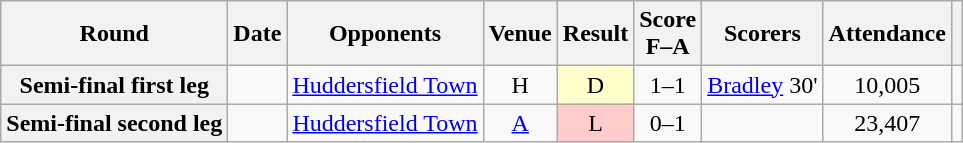<table class="wikitable sortable plainrowheaders" style=text-align:center>
<tr>
<th scope=col>Round</th>
<th scope=col>Date</th>
<th scope=col>Opponents</th>
<th scope=col>Venue</th>
<th scope=col>Result</th>
<th scope=col>Score<br>F–A</th>
<th scope=col class=unsortable>Scorers</th>
<th scope=col>Attendance</th>
<th scope=col class=unsortable></th>
</tr>
<tr>
<th scope=row>Semi-final first leg</th>
<td align=left></td>
<td align=left><a href='#'>Huddersfield Town</a></td>
<td>H</td>
<td style=background-color:#FFFFCC>D</td>
<td>1–1</td>
<td align=left><a href='#'>Bradley</a> 30'</td>
<td>10,005</td>
<td></td>
</tr>
<tr>
<th scope=row>Semi-final second leg</th>
<td align=left></td>
<td align=left><a href='#'>Huddersfield Town</a></td>
<td><a href='#'>A</a></td>
<td style=background-color:#FFCCCC>L</td>
<td>0–1</td>
<td align=left></td>
<td>23,407</td>
<td></td>
</tr>
</table>
